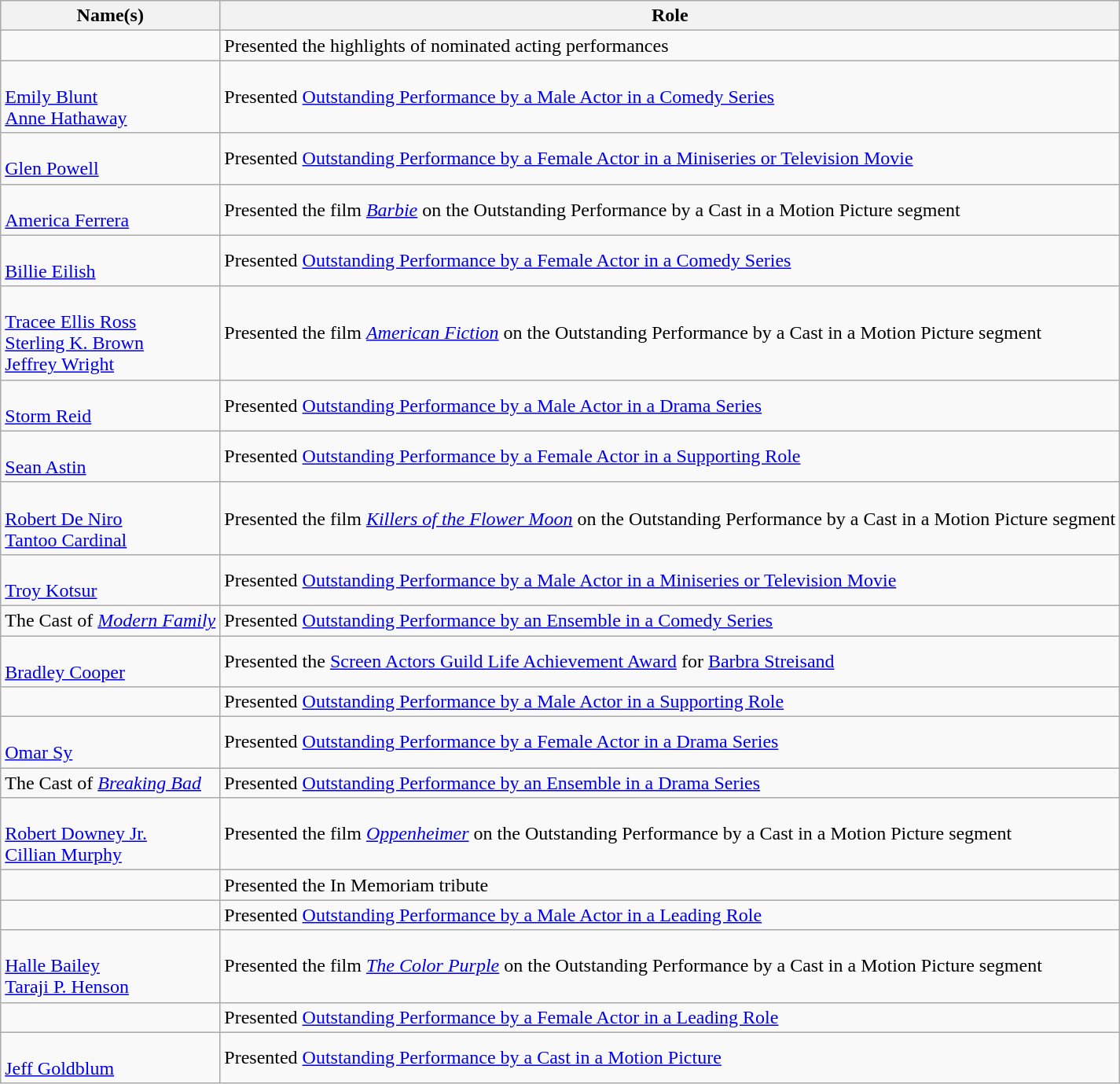<table class="wikitable sortable">
<tr>
<th scope="col">Name(s)</th>
<th scope="col">Role</th>
</tr>
<tr>
<td></td>
<td>Presented the highlights of nominated acting performances</td>
</tr>
<tr>
<td><br><a href='#'>Emily Blunt</a><br><a href='#'>Anne Hathaway</a></td>
<td>Presented <a href='#'>Outstanding Performance by a Male Actor in a Comedy Series</a></td>
</tr>
<tr>
<td><br><a href='#'>Glen Powell</a></td>
<td>Presented <a href='#'>Outstanding Performance by a Female Actor in a Miniseries or Television Movie</a></td>
</tr>
<tr>
<td><br><a href='#'>America Ferrera</a></td>
<td>Presented the film <em><a href='#'>Barbie</a></em> on the Outstanding Performance by a Cast in a Motion Picture segment</td>
</tr>
<tr>
<td><br><a href='#'>Billie Eilish</a></td>
<td>Presented <a href='#'>Outstanding Performance by a Female Actor in a Comedy Series</a></td>
</tr>
<tr>
<td><br><a href='#'>Tracee Ellis Ross</a><br><a href='#'>Sterling K. Brown</a><br><a href='#'>Jeffrey Wright</a></td>
<td>Presented the film <em><a href='#'>American Fiction</a></em> on the Outstanding Performance by a Cast in a Motion Picture segment</td>
</tr>
<tr>
<td><br><a href='#'>Storm Reid</a></td>
<td>Presented <a href='#'>Outstanding Performance by a Male Actor in a Drama Series</a></td>
</tr>
<tr>
<td><br><a href='#'>Sean Astin</a></td>
<td>Presented <a href='#'>Outstanding Performance by a Female Actor in a Supporting Role</a></td>
</tr>
<tr>
<td><br><a href='#'>Robert De Niro</a><br><a href='#'>Tantoo Cardinal</a></td>
<td>Presented the film <em><a href='#'>Killers of the Flower Moon</a></em> on the Outstanding Performance by a Cast in a Motion Picture segment</td>
</tr>
<tr>
<td><br><a href='#'>Troy Kotsur</a></td>
<td>Presented <a href='#'>Outstanding Performance by a Male Actor in a Miniseries or Television Movie</a></td>
</tr>
<tr>
<td>The Cast of <em><a href='#'>Modern Family</a></em></td>
<td>Presented <a href='#'>Outstanding Performance by an Ensemble in a Comedy Series</a></td>
</tr>
<tr>
<td><br><a href='#'>Bradley Cooper</a></td>
<td>Presented the <a href='#'>Screen Actors Guild Life Achievement Award</a> for <a href='#'>Barbra Streisand</a></td>
</tr>
<tr>
<td></td>
<td>Presented <a href='#'>Outstanding Performance by a Male Actor in a Supporting Role</a></td>
</tr>
<tr>
<td><br><a href='#'>Omar Sy</a></td>
<td>Presented <a href='#'>Outstanding Performance by a Female Actor in a Drama Series</a></td>
</tr>
<tr>
<td>The Cast of <em><a href='#'>Breaking Bad</a></em></td>
<td>Presented <a href='#'>Outstanding Performance by an Ensemble in a Drama Series</a></td>
</tr>
<tr>
<td><br><a href='#'>Robert Downey Jr.</a><br><a href='#'>Cillian Murphy</a></td>
<td>Presented the film <em><a href='#'>Oppenheimer</a></em> on the Outstanding Performance by a Cast in a Motion Picture segment</td>
</tr>
<tr>
<td></td>
<td>Presented the In Memoriam tribute</td>
</tr>
<tr>
<td></td>
<td>Presented <a href='#'>Outstanding Performance by a Male Actor in a Leading Role</a></td>
</tr>
<tr>
<td><br><a href='#'>Halle Bailey</a><br><a href='#'>Taraji P. Henson</a></td>
<td>Presented the film <em><a href='#'>The Color Purple</a></em> on the Outstanding Performance by a Cast in a Motion Picture segment</td>
</tr>
<tr>
<td></td>
<td>Presented <a href='#'>Outstanding Performance by a Female Actor in a Leading Role</a></td>
</tr>
<tr>
<td><br><a href='#'>Jeff Goldblum</a></td>
<td>Presented <a href='#'>Outstanding Performance by a Cast in a Motion Picture</a></td>
</tr>
</table>
